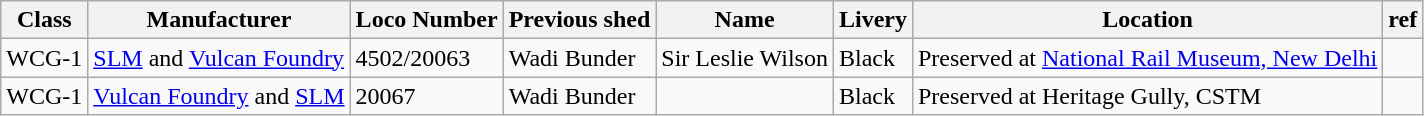<table class="wikitable">
<tr>
<th>Class</th>
<th>Manufacturer</th>
<th>Loco Number</th>
<th>Previous shed</th>
<th>Name</th>
<th>Livery</th>
<th>Location</th>
<th>ref</th>
</tr>
<tr>
<td>WCG-1</td>
<td><a href='#'>SLM</a> and <a href='#'>Vulcan Foundry</a></td>
<td>4502/20063</td>
<td>Wadi Bunder</td>
<td>Sir Leslie Wilson</td>
<td>Black</td>
<td>Preserved at <a href='#'>National Rail Museum, New Delhi</a></td>
<td></td>
</tr>
<tr>
<td>WCG-1</td>
<td><a href='#'>Vulcan Foundry</a> and <a href='#'>SLM</a></td>
<td>20067</td>
<td>Wadi Bunder</td>
<td></td>
<td>Black</td>
<td>Preserved at Heritage Gully, CSTM</td>
<td></td>
</tr>
</table>
